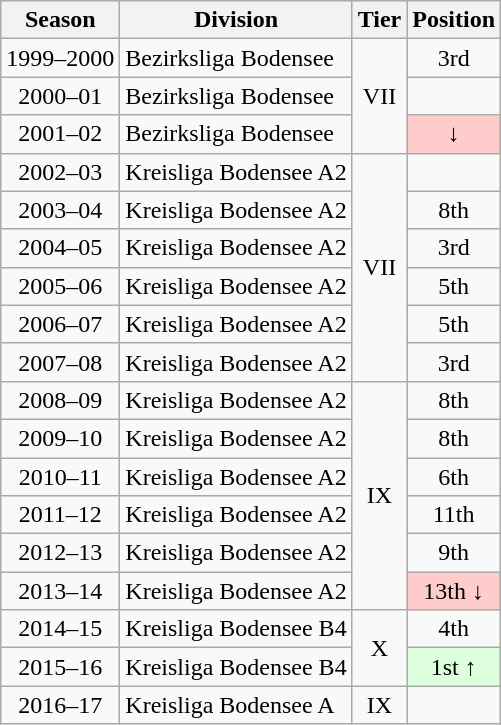<table class="wikitable">
<tr>
<th>Season</th>
<th>Division</th>
<th>Tier</th>
<th>Position</th>
</tr>
<tr align="center">
<td>1999–2000</td>
<td align="left">Bezirksliga Bodensee</td>
<td rowspan=3>VII</td>
<td>3rd</td>
</tr>
<tr align="center">
<td>2000–01</td>
<td align="left">Bezirksliga Bodensee</td>
<td></td>
</tr>
<tr align="center">
<td>2001–02</td>
<td align="left">Bezirksliga Bodensee</td>
<td style="background:#ffcccc">↓</td>
</tr>
<tr align="center">
<td>2002–03</td>
<td align="left">Kreisliga Bodensee A2</td>
<td rowspan=6>VII</td>
<td></td>
</tr>
<tr align="center">
<td>2003–04</td>
<td align="left">Kreisliga Bodensee A2</td>
<td>8th</td>
</tr>
<tr align="center">
<td>2004–05</td>
<td align="left">Kreisliga Bodensee A2</td>
<td>3rd</td>
</tr>
<tr align="center">
<td>2005–06</td>
<td align="left">Kreisliga Bodensee A2</td>
<td>5th</td>
</tr>
<tr align="center">
<td>2006–07</td>
<td align="left">Kreisliga Bodensee A2</td>
<td>5th</td>
</tr>
<tr align="center">
<td>2007–08</td>
<td align="left">Kreisliga Bodensee A2</td>
<td>3rd</td>
</tr>
<tr align="center">
<td>2008–09</td>
<td align="left">Kreisliga Bodensee A2</td>
<td rowspan=6>IX</td>
<td>8th</td>
</tr>
<tr align="center">
<td>2009–10</td>
<td align="left">Kreisliga Bodensee A2</td>
<td>8th</td>
</tr>
<tr align="center">
<td>2010–11</td>
<td align="left">Kreisliga Bodensee A2</td>
<td>6th</td>
</tr>
<tr align="center">
<td>2011–12</td>
<td align="left">Kreisliga Bodensee A2</td>
<td>11th</td>
</tr>
<tr align="center">
<td>2012–13</td>
<td align="left">Kreisliga Bodensee A2</td>
<td>9th</td>
</tr>
<tr align="center">
<td>2013–14</td>
<td align="left">Kreisliga Bodensee A2</td>
<td style="background:#ffcccc">13th ↓</td>
</tr>
<tr align="center">
<td>2014–15</td>
<td align="left">Kreisliga Bodensee B4</td>
<td rowspan=2>X</td>
<td>4th</td>
</tr>
<tr align="center">
<td>2015–16</td>
<td align="left">Kreisliga Bodensee B4</td>
<td style="background:#ddffdd">1st ↑</td>
</tr>
<tr align="center">
<td>2016–17</td>
<td align="left">Kreisliga Bodensee A</td>
<td>IX</td>
<td></td>
</tr>
</table>
